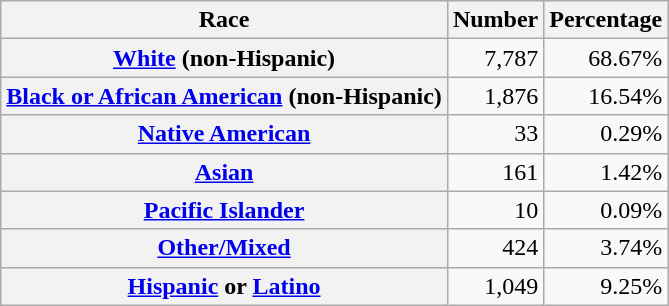<table class="wikitable" style="text-align:right">
<tr>
<th scope="col">Race</th>
<th scope="col">Number</th>
<th scope="col">Percentage</th>
</tr>
<tr>
<th scope="row"><a href='#'>White</a> (non-Hispanic)</th>
<td>7,787</td>
<td>68.67%</td>
</tr>
<tr>
<th scope="row"><a href='#'>Black or African American</a> (non-Hispanic)</th>
<td>1,876</td>
<td>16.54%</td>
</tr>
<tr>
<th scope="row"><a href='#'>Native American</a></th>
<td>33</td>
<td>0.29%</td>
</tr>
<tr>
<th scope="row"><a href='#'>Asian</a></th>
<td>161</td>
<td>1.42%</td>
</tr>
<tr>
<th scope="row"><a href='#'>Pacific Islander</a></th>
<td>10</td>
<td>0.09%</td>
</tr>
<tr>
<th scope="row"><a href='#'>Other/Mixed</a></th>
<td>424</td>
<td>3.74%</td>
</tr>
<tr>
<th scope="row"><a href='#'>Hispanic</a> or <a href='#'>Latino</a></th>
<td>1,049</td>
<td>9.25%</td>
</tr>
</table>
